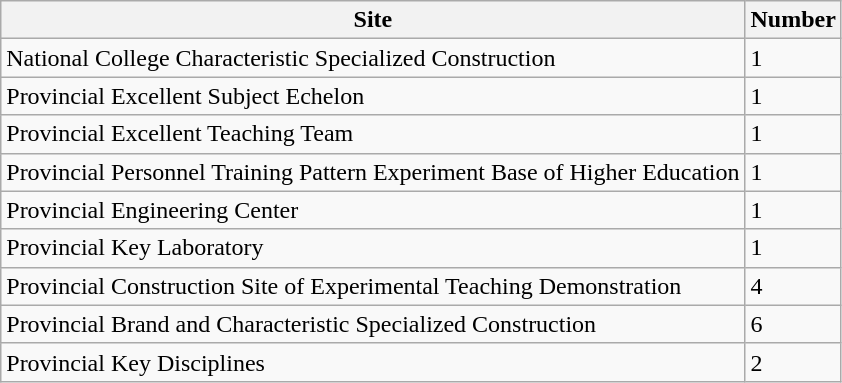<table class="wikitable">
<tr>
<th>Site</th>
<th>Number</th>
</tr>
<tr>
<td>National College Characteristic Specialized Construction</td>
<td>1</td>
</tr>
<tr>
<td>Provincial Excellent Subject Echelon</td>
<td>1</td>
</tr>
<tr>
<td>Provincial Excellent Teaching Team</td>
<td>1</td>
</tr>
<tr>
<td>Provincial Personnel Training Pattern Experiment Base of Higher Education</td>
<td>1</td>
</tr>
<tr>
<td>Provincial Engineering Center</td>
<td>1</td>
</tr>
<tr>
<td>Provincial Key Laboratory</td>
<td>1</td>
</tr>
<tr>
<td>Provincial Construction Site of Experimental Teaching Demonstration</td>
<td>4</td>
</tr>
<tr>
<td>Provincial Brand and Characteristic Specialized Construction</td>
<td>6</td>
</tr>
<tr>
<td>Provincial Key Disciplines</td>
<td>2</td>
</tr>
</table>
